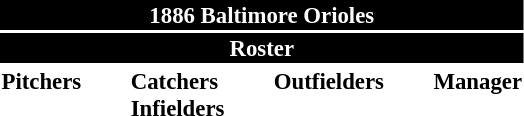<table class="toccolours" style="font-size: 95%;">
<tr>
<th colspan="10" style="background:black; color:white; text-align:center;">1886 Baltimore Orioles</th>
</tr>
<tr>
<td colspan="10" style="background:black; color:white; text-align:center;"><strong>Roster</strong></td>
</tr>
<tr>
<td valign="top"><strong>Pitchers</strong><br>






</td>
<td style="width:25px;"></td>
<td valign="top"><strong>Catchers</strong><br>





<strong>Infielders</strong>






</td>
<td style="width:25px;"></td>
<td valign="top"><strong>Outfielders</strong><br>








</td>
<td style="width:25px;"></td>
<td valign="top"><strong>Manager</strong><br></td>
</tr>
</table>
